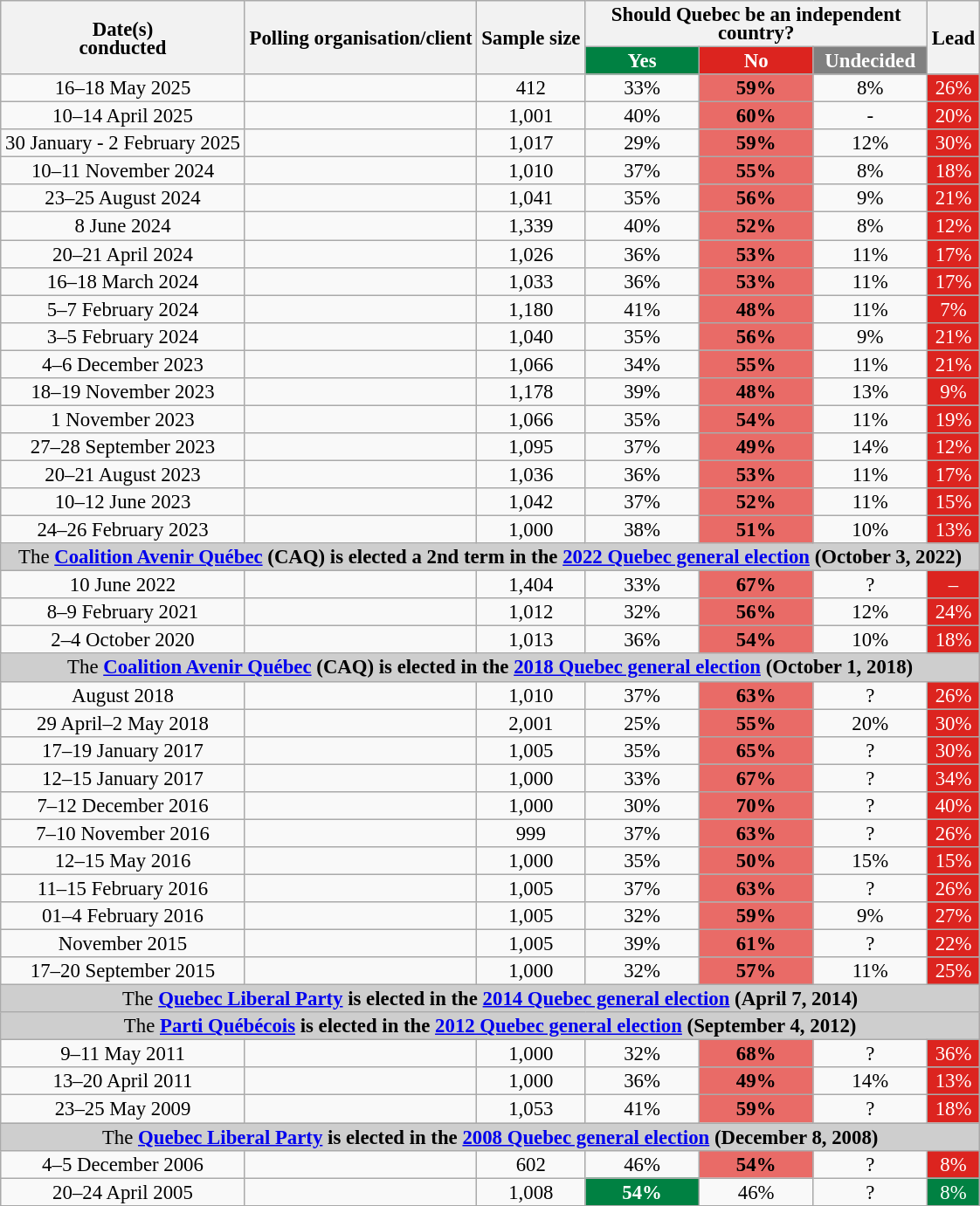<table class="wikitable sortable" style="text-align: center; line-height: 14px; font-size: 95%;">
<tr>
<th rowspan="2">Date(s)<br>conducted</th>
<th rowspan="2">Polling organisation/client</th>
<th rowspan="2">Sample size</th>
<th colspan="3">Should Quebec be an independent country?</th>
<th rowspan="2">Lead</th>
</tr>
<tr>
<th class="unsortable" style="background: rgb(0, 129, 66); width: 80px; color: white;">Yes</th>
<th class="unsortable" style="background: rgb(220, 36, 31); width: 80px; color: white;">No</th>
<th class="unsortable" style="background: gray; width: 80px; color: white;">Undecided</th>
</tr>
<tr>
<td>16–18 May 2025</td>
<td></td>
<td>412</td>
<td>33%</td>
<td style="background: rgb(233, 107, 103);"><strong>59%</strong></td>
<td>8%</td>
<td style="background:  rgb(220, 36, 31); color: white;">26%</td>
</tr>
<tr>
<td>10–14 April 2025</td>
<td></td>
<td>1,001</td>
<td>40%</td>
<td style="background: rgb(233, 107, 103);"><strong>60%</strong></td>
<td>-</td>
<td style="background:  rgb(220, 36, 31); color: white;">20%</td>
</tr>
<tr>
<td>30 January - 2 February 2025</td>
<td></td>
<td>1,017</td>
<td>29%</td>
<td style="background: rgb(233, 107, 103);"><strong>59%</strong></td>
<td>12%</td>
<td style="background:  rgb(220, 36, 31); color: white;">30%</td>
</tr>
<tr>
<td>10–11 November 2024</td>
<td></td>
<td>1,010</td>
<td>37%</td>
<td style="background: rgb(233, 107, 103);"><strong>55%</strong></td>
<td>8%</td>
<td style="background:  rgb(220, 36, 31); color: white;">18%</td>
</tr>
<tr>
<td>23–25 August 2024</td>
<td></td>
<td>1,041</td>
<td>35%</td>
<td style="background: rgb(233, 107, 103);"><strong>56%</strong></td>
<td>9%</td>
<td style="background:  rgb(220, 36, 31); color: white;">21%</td>
</tr>
<tr>
<td>8 June 2024</td>
<td></td>
<td>1,339</td>
<td>40%</td>
<td style="background: rgb(233, 107, 103);"><strong>52%</strong></td>
<td>8%</td>
<td style="background:  rgb(220, 36, 31); color: white;">12%</td>
</tr>
<tr>
<td>20–21 April 2024</td>
<td></td>
<td>1,026</td>
<td>36%</td>
<td style="background: rgb(233, 107, 103);"><strong>53%</strong></td>
<td>11%</td>
<td style="background:  rgb(220, 36, 31); color: white;">17%</td>
</tr>
<tr>
<td>16–18 March 2024</td>
<td></td>
<td>1,033</td>
<td>36%</td>
<td style="background: rgb(233, 107, 103);"><strong>53%</strong></td>
<td>11%</td>
<td style="background:  rgb(220, 36, 31); color: white;">17%</td>
</tr>
<tr>
<td>5–7 February 2024</td>
<td></td>
<td>1,180</td>
<td>41%</td>
<td style="background: rgb(233, 107, 103);"><strong>48%</strong></td>
<td>11%</td>
<td style="background:  rgb(220, 36, 31); color: white;">7%</td>
</tr>
<tr>
<td>3–5 February 2024</td>
<td></td>
<td>1,040</td>
<td>35%</td>
<td style="background: rgb(233, 107, 103);"><strong>56%</strong></td>
<td>9%</td>
<td style="background:  rgb(220, 36, 31); color: white;">21%</td>
</tr>
<tr>
<td>4–6 December 2023</td>
<td></td>
<td>1,066</td>
<td>34%</td>
<td style="background: rgb(233, 107, 103);"><strong>55%</strong></td>
<td>11%</td>
<td style="background:  rgb(220, 36, 31); color: white;">21%</td>
</tr>
<tr>
<td>18–19 November 2023</td>
<td></td>
<td>1,178</td>
<td>39%</td>
<td style="background: rgb(233, 107, 103);"><strong>48%</strong></td>
<td>13%</td>
<td style="background:  rgb(220, 36, 31); color: white;">9%</td>
</tr>
<tr>
<td>1 November 2023</td>
<td></td>
<td>1,066</td>
<td>35%</td>
<td style="background: rgb(233, 107, 103);"><strong>54%</strong></td>
<td>11%</td>
<td style="background:  rgb(220, 36, 31); color: white;">19%</td>
</tr>
<tr>
<td>27–28 September 2023</td>
<td></td>
<td>1,095</td>
<td>37%</td>
<td style="background: rgb(233, 107, 103);"><strong>49%</strong></td>
<td>14%</td>
<td style="background:  rgb(220, 36, 31); color: white;">12%</td>
</tr>
<tr>
<td>20–21 August 2023</td>
<td></td>
<td>1,036</td>
<td>36%</td>
<td style="background: rgb(233, 107, 103);"><strong>53%</strong></td>
<td>11%</td>
<td style="background:  rgb(220, 36, 31); color: white;">17%</td>
</tr>
<tr>
<td>10–12 June 2023</td>
<td></td>
<td>1,042</td>
<td>37%</td>
<td style="background: rgb(233, 107, 103);"><strong>52%</strong></td>
<td>11%</td>
<td style="background:  rgb(220, 36, 31); color: white;">15%</td>
</tr>
<tr>
<td>24–26 February 2023</td>
<td></td>
<td>1,000</td>
<td>38%</td>
<td style="background: rgb(233, 107, 103);"><strong>51%</strong></td>
<td>10%</td>
<td style="background:  rgb(220, 36, 31); color: white;">13%</td>
</tr>
<tr>
<td colspan="12" align="center" style="background-color:#CECECE;">The <strong><a href='#'>Coalition Avenir Québec</a> (CAQ) is elected a 2nd term in the <a href='#'>2022 Quebec general election</a> (October 3, 2022)</strong></td>
</tr>
<tr>
<td>10 June 2022</td>
<td></td>
<td>1,404</td>
<td>33%</td>
<td style="background: rgb(233, 107, 103);"><strong>67%</strong></td>
<td>?</td>
<td style="background: rgb(220, 36, 31); color: white;"> –</td>
</tr>
<tr>
<td>8–9 February 2021</td>
<td></td>
<td>1,012</td>
<td>32%</td>
<td style="background: rgb(233, 107, 103);"><strong>56%</strong></td>
<td>12%</td>
<td style="background: rgb(220, 36, 31); color: white;"> 24%</td>
</tr>
<tr>
<td data-sort-value="2020-10-4">2–4 October 2020</td>
<td></td>
<td>1,013</td>
<td>36%</td>
<td style="background: rgb(233, 107, 103);"><strong>54%</strong></td>
<td>10%</td>
<td style="background: rgb(220, 36, 31); color: white;">18%</td>
</tr>
<tr>
<td colspan="12" align="center" style="background-color:#CECECE;">The <strong><a href='#'>Coalition Avenir Québec</a> (CAQ) is elected in the <a href='#'>2018 Quebec general election</a> (October 1, 2018)</strong></td>
</tr>
<tr>
<td data-sort-value="2018-08-01">August 2018</td>
<td></td>
<td>1,010</td>
<td>37%</td>
<td style="background: rgb(233, 107, 103);"><strong>63%</strong></td>
<td>?</td>
<td style="background: rgb(220, 36, 31); color: white;">26%</td>
</tr>
<tr>
<td data-sort-value="2018-05-01">29 April–2 May 2018</td>
<td></td>
<td>2,001</td>
<td>25%</td>
<td style="background: rgb(233, 107, 103);"><strong>55%</strong></td>
<td>20%</td>
<td style="background: rgb(220, 36, 31); color: white;">30%</td>
</tr>
<tr>
<td data-sort-value="2017-01-19">17–19 January 2017</td>
<td></td>
<td>1,005</td>
<td>35%</td>
<td style="background: rgb(233, 107, 103);"><strong>65%</strong></td>
<td>?</td>
<td style="background: rgb(220, 36, 31); color: white;">30%</td>
</tr>
<tr>
<td data-sort-value="2017-01-01">12–15 January 2017</td>
<td></td>
<td>1,000</td>
<td>33%</td>
<td style="background: rgb(233, 107, 103);"><strong>67%</strong></td>
<td>?</td>
<td style="background: rgb(220, 36, 31); color: white;">34%</td>
</tr>
<tr>
<td data-sort-value="2016-05-13">7–12 December 2016</td>
<td></td>
<td>1,000</td>
<td>30%</td>
<td style="background: rgb(233, 107, 103);"><strong>70%</strong></td>
<td>?</td>
<td style="background:  rgb(220, 36, 31); color: white;">40%</td>
</tr>
<tr>
<td data-sort-value="2016-02-13">7–10 November 2016</td>
<td></td>
<td>999</td>
<td>37%</td>
<td style="background: rgb(233, 107, 103);"><strong>63%</strong></td>
<td>?</td>
<td style="background:  rgb(220, 36, 31); color: white;">26%</td>
</tr>
<tr>
<td data-sort-value="2016-05-13">12–15 May 2016</td>
<td></td>
<td>1,000</td>
<td>35%</td>
<td style="background: rgb(233, 107, 103);"><strong>50%</strong></td>
<td>15%</td>
<td style="background:  rgb(220, 36, 31); color: white;">15%</td>
</tr>
<tr>
<td data-sort-value="2016-02-15">11–15 February 2016</td>
<td></td>
<td>1,005</td>
<td>37%</td>
<td style="background: rgb(233, 107, 103);"><strong>63%</strong></td>
<td>?</td>
<td style="background:  rgb(220, 36, 31); color: white;">26%</td>
</tr>
<tr>
<td data-sort-value="2016-02-13">01–4 February 2016</td>
<td></td>
<td>1,005</td>
<td>32%</td>
<td style="background: rgb(233, 107, 103);"><strong>59%</strong></td>
<td>9%</td>
<td style="background:  rgb(220, 36, 31); color: white;">27%</td>
</tr>
<tr>
<td data-sort-value="2015-11-01">November 2015</td>
<td></td>
<td>1,005</td>
<td>39%</td>
<td style="background: rgb(233, 107, 103);"><strong>61%</strong></td>
<td>?</td>
<td style="background:  rgb(220, 36, 31); color: white;">22%</td>
</tr>
<tr>
<td data-sort-value="2015-09-20">17–20 September 2015</td>
<td></td>
<td>1,000</td>
<td>32%</td>
<td style="background: rgb(233, 107, 103);"><strong>57%</strong></td>
<td>11%</td>
<td style="background:  rgb(220, 36, 31); color: white;">25%</td>
</tr>
<tr>
<td colspan="12" align="center" style="background-color:#CECECE;">The <strong><a href='#'>Quebec Liberal Party</a> is elected in the <a href='#'>2014 Quebec general election</a> (April 7, 2014)</strong></td>
</tr>
<tr>
<td colspan="12" align="center" style="background-color:#CECECE;">The <strong><a href='#'>Parti Québécois</a> is elected in the <a href='#'>2012 Quebec general election</a> (September 4, 2012)</strong></td>
</tr>
<tr>
<td data-sort-value="2011-05-10">9–11 May 2011</td>
<td></td>
<td>1,000</td>
<td>32%</td>
<td style="background: rgb(233, 107, 103);"><strong>68%</strong></td>
<td>?</td>
<td style="background:  rgb(220, 36, 31); color: white;">36%</td>
</tr>
<tr>
<td data-sort-value="2011-04-20">13–20 April 2011</td>
<td></td>
<td>1,000</td>
<td>36%</td>
<td style="background: rgb(233, 107, 103);"><strong>49%</strong></td>
<td>14%</td>
<td style="background:  rgb(220, 36, 31); color: white;">13%</td>
</tr>
<tr>
<td data-sort-value="2009-05-25">23–25 May 2009</td>
<td></td>
<td>1,053</td>
<td>41%</td>
<td style="background: rgb(233, 107, 103);"><strong>59%</strong></td>
<td>?</td>
<td style="background:  rgb(220, 36, 31); color: white;">18%</td>
</tr>
<tr>
<td colspan="12" align="center" style="background-color:#CECECE;">The <strong><a href='#'>Quebec Liberal Party</a> is elected in the <a href='#'>2008 Quebec general election</a> (December 8, 2008)</strong></td>
</tr>
<tr>
<td data-sort-value="2006-12-05">4–5 December 2006</td>
<td></td>
<td>602</td>
<td>46%</td>
<td style="background: rgb(233, 107, 103);"><strong>54%</strong></td>
<td>?</td>
<td style="background:  rgb(220, 36, 31); color: white;">8%</td>
</tr>
<tr>
<td data-sort-value="2005-04-24">20–24 April 2005</td>
<td></td>
<td>1,008</td>
<td style="background: rgb(0, 129, 66); color: white"><strong>54%</strong></td>
<td>46%</td>
<td>?</td>
<td style="background:  rgb(0, 129, 66); color: white;">8%</td>
</tr>
<tr>
</tr>
</table>
